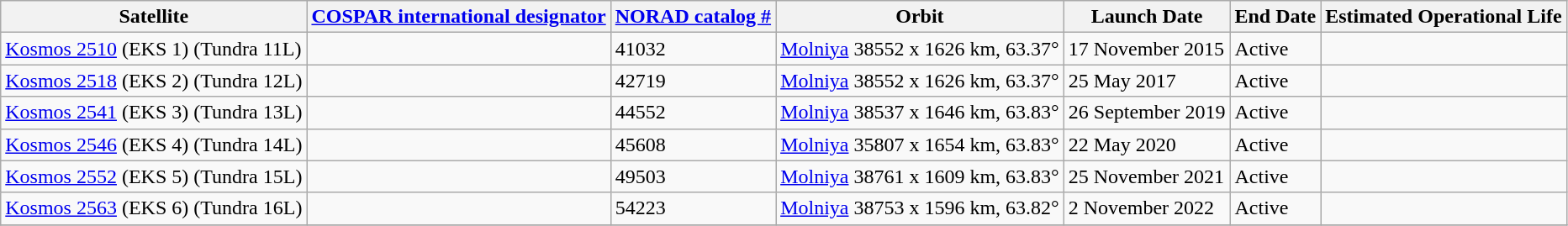<table class="wikitable">
<tr align=center>
<th>Satellite</th>
<th><a href='#'>COSPAR international designator</a></th>
<th><a href='#'>NORAD catalog #</a></th>
<th>Orbit</th>
<th>Launch Date</th>
<th>End Date</th>
<th>Estimated Operational Life</th>
</tr>
<tr>
<td><a href='#'>Kosmos 2510</a> (EKS 1) (Tundra 11L)</td>
<td></td>
<td>41032</td>
<td><a href='#'>Molniya</a> 38552 x 1626 km, 63.37°</td>
<td>17 November 2015</td>
<td>Active</td>
<td></td>
</tr>
<tr>
<td><a href='#'>Kosmos 2518</a> (EKS 2) (Tundra 12L)</td>
<td></td>
<td>42719</td>
<td><a href='#'>Molniya</a> 38552 x 1626 km, 63.37°</td>
<td>25 May 2017</td>
<td>Active</td>
<td></td>
</tr>
<tr>
<td><a href='#'>Kosmos 2541</a> (EKS 3) (Tundra 13L)</td>
<td></td>
<td>44552</td>
<td><a href='#'>Molniya</a> 38537 x 1646 km, 63.83°</td>
<td>26 September 2019</td>
<td>Active</td>
<td></td>
</tr>
<tr>
<td><a href='#'>Kosmos 2546</a> (EKS 4) (Tundra 14L)</td>
<td></td>
<td>45608</td>
<td><a href='#'>Molniya</a> 35807 x 1654 km, 63.83°</td>
<td>22 May 2020</td>
<td>Active</td>
</tr>
<tr>
<td><a href='#'>Kosmos 2552</a> (EKS 5) (Tundra 15L)</td>
<td></td>
<td>49503</td>
<td><a href='#'>Molniya</a> 38761 x 1609 km, 63.83°</td>
<td>25 November 2021</td>
<td>Active</td>
<td></td>
</tr>
<tr>
<td><a href='#'>Kosmos 2563</a> (EKS 6) (Tundra 16L)</td>
<td></td>
<td>54223</td>
<td><a href='#'>Molniya</a> 38753 x 1596 km, 63.82°</td>
<td>2 November 2022</td>
<td>Active</td>
<td></td>
</tr>
<tr>
</tr>
</table>
